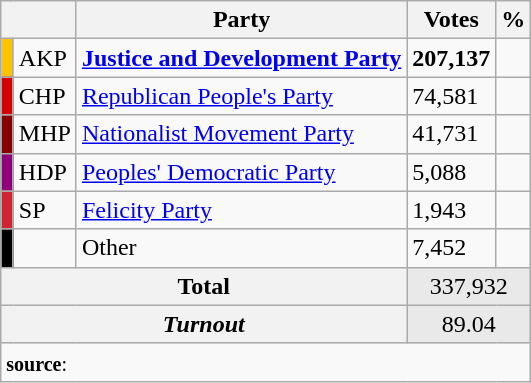<table class="wikitable">
<tr>
<th colspan="2" align="center"></th>
<th align="center">Party</th>
<th align="center">Votes</th>
<th align="center">%</th>
</tr>
<tr align="left">
<td bgcolor="#FDC400" width="1"></td>
<td>AKP</td>
<td><strong><a href='#'>Justice and Development Party</a></strong></td>
<td><strong>207,137</strong></td>
<td><strong></strong></td>
</tr>
<tr align="left">
<td bgcolor="#d50000" width="1"></td>
<td>CHP</td>
<td><a href='#'>Republican People's Party</a></td>
<td>74,581</td>
<td></td>
</tr>
<tr align="left">
<td bgcolor="#870000" width="1"></td>
<td>MHP</td>
<td><a href='#'>Nationalist Movement Party</a></td>
<td>41,731</td>
<td></td>
</tr>
<tr align="left">
<td bgcolor="#91007B" width="1"></td>
<td>HDP</td>
<td><a href='#'>Peoples' Democratic Party</a></td>
<td>5,088</td>
<td></td>
</tr>
<tr align="left">
<td bgcolor="#D02433" width="1"></td>
<td>SP</td>
<td><a href='#'>Felicity Party</a></td>
<td>1,943</td>
<td></td>
</tr>
<tr align="left">
<td bgcolor=" " width="1"></td>
<td></td>
<td>Other</td>
<td>7,452</td>
<td></td>
</tr>
<tr align="left" style="background-color:#E9E9E9">
<th colspan="3" align="center"><strong>Total</strong></th>
<td colspan="5" align="center">337,932</td>
</tr>
<tr align="left" style="background-color:#E9E9E9">
<th colspan="3" align="center"><em>Turnout</em></th>
<td colspan="5" align="center">89.04</td>
</tr>
<tr>
<td colspan="9" align="left"><small><strong>source</strong>: </small></td>
</tr>
</table>
